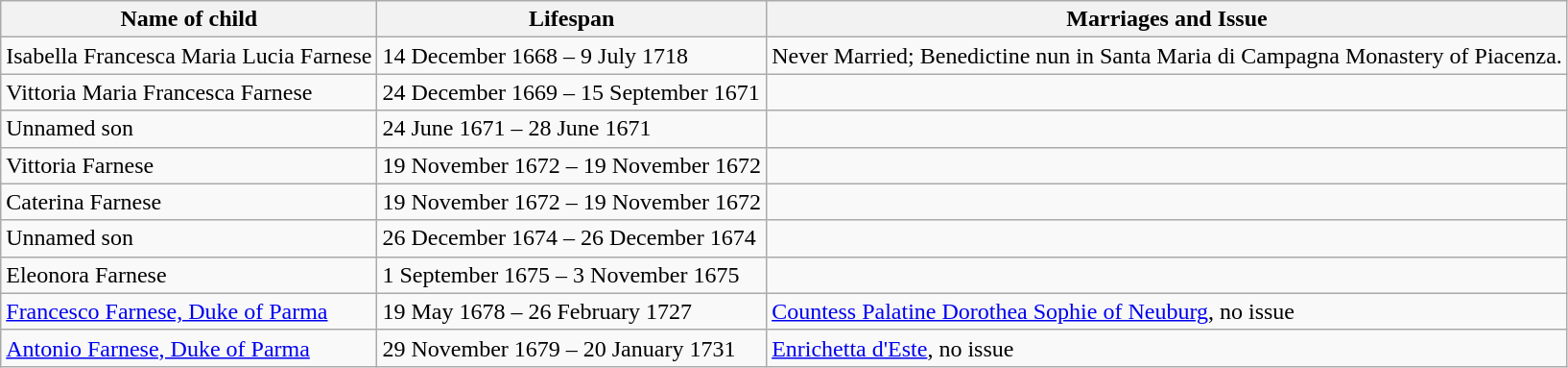<table class="wikitable">
<tr ->
<th>Name of child</th>
<th>Lifespan</th>
<th>Marriages and Issue</th>
</tr>
<tr ->
<td>Isabella Francesca Maria Lucia Farnese</td>
<td>14 December 1668 – 9 July 1718</td>
<td>Never Married; Benedictine nun in Santa Maria di Campagna Monastery of Piacenza.</td>
</tr>
<tr>
<td>Vittoria Maria Francesca Farnese</td>
<td>24 December 1669 – 15 September 1671</td>
<td></td>
</tr>
<tr>
<td>Unnamed son</td>
<td>24 June 1671 – 28 June 1671</td>
<td></td>
</tr>
<tr>
<td>Vittoria Farnese</td>
<td>19 November 1672 – 19 November 1672</td>
<td></td>
</tr>
<tr>
<td>Caterina Farnese</td>
<td>19 November 1672 – 19 November 1672</td>
<td></td>
</tr>
<tr>
<td>Unnamed son</td>
<td>26 December 1674 – 26 December 1674</td>
<td></td>
</tr>
<tr>
<td>Eleonora Farnese</td>
<td>1 September 1675 – 3 November 1675</td>
<td></td>
</tr>
<tr>
<td><a href='#'>Francesco Farnese, Duke of Parma</a></td>
<td>19 May 1678 – 26 February 1727</td>
<td><a href='#'>Countess Palatine Dorothea Sophie of Neuburg</a>, no issue</td>
</tr>
<tr>
<td><a href='#'>Antonio Farnese, Duke of Parma</a></td>
<td>29 November 1679 – 20 January 1731</td>
<td><a href='#'>Enrichetta d'Este</a>, no issue</td>
</tr>
</table>
